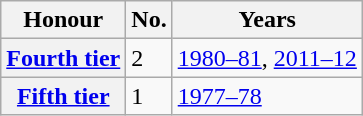<table class="wikitable plainrowheaders">
<tr>
<th scope=col>Honour</th>
<th scope=col>No.</th>
<th scope=col>Years</th>
</tr>
<tr>
<th scope=row><a href='#'>Fourth tier</a></th>
<td>2</td>
<td><a href='#'>1980–81</a>, <a href='#'>2011–12</a></td>
</tr>
<tr>
<th scope=row><a href='#'>Fifth tier</a></th>
<td>1</td>
<td><a href='#'>1977–78</a></td>
</tr>
</table>
